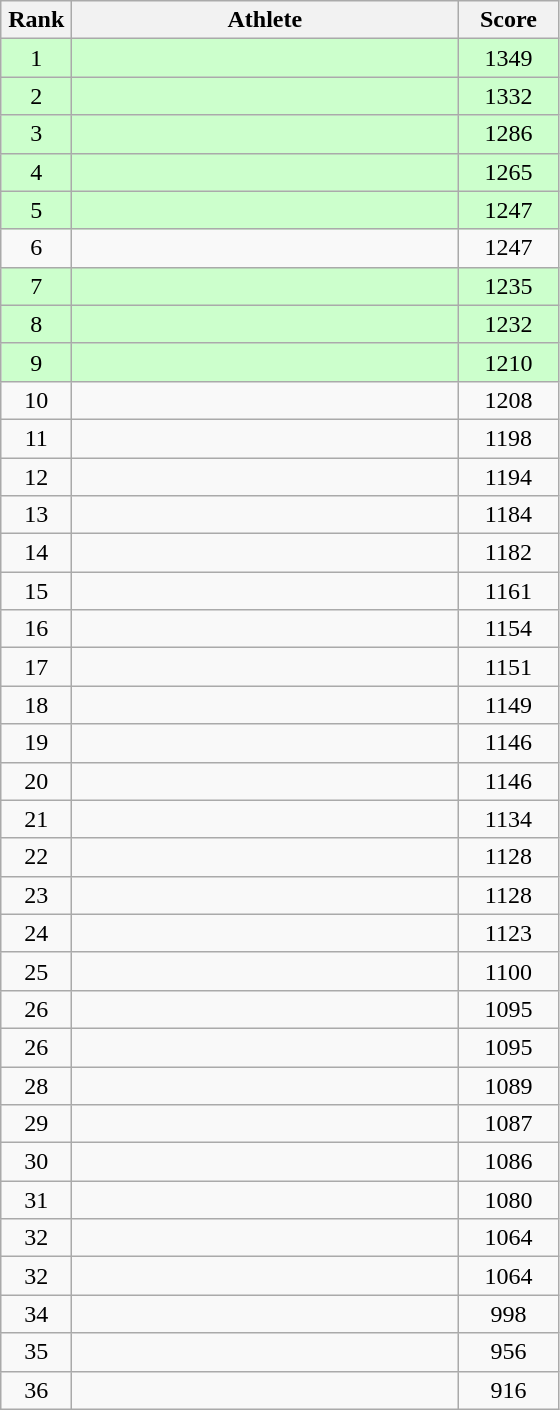<table class=wikitable style="text-align:center">
<tr>
<th width=40>Rank</th>
<th width=250>Athlete</th>
<th width=60>Score</th>
</tr>
<tr bgcolor="ccffcc">
<td>1</td>
<td align=left></td>
<td>1349</td>
</tr>
<tr bgcolor="ccffcc">
<td>2</td>
<td align=left></td>
<td>1332</td>
</tr>
<tr bgcolor="ccffcc">
<td>3</td>
<td align=left></td>
<td>1286</td>
</tr>
<tr bgcolor="ccffcc">
<td>4</td>
<td align=left></td>
<td>1265</td>
</tr>
<tr bgcolor="ccffcc">
<td>5</td>
<td align=left></td>
<td>1247</td>
</tr>
<tr>
<td>6</td>
<td align=left></td>
<td>1247</td>
</tr>
<tr bgcolor="ccffcc">
<td>7</td>
<td align=left></td>
<td>1235</td>
</tr>
<tr bgcolor="ccffcc">
<td>8</td>
<td align=left></td>
<td>1232</td>
</tr>
<tr bgcolor="ccffcc">
<td>9</td>
<td align=left></td>
<td>1210</td>
</tr>
<tr>
<td>10</td>
<td align=left></td>
<td>1208</td>
</tr>
<tr>
<td>11</td>
<td align=left></td>
<td>1198</td>
</tr>
<tr>
<td>12</td>
<td align=left></td>
<td>1194</td>
</tr>
<tr>
<td>13</td>
<td align=left></td>
<td>1184</td>
</tr>
<tr>
<td>14</td>
<td align=left></td>
<td>1182</td>
</tr>
<tr>
<td>15</td>
<td align=left></td>
<td>1161</td>
</tr>
<tr>
<td>16</td>
<td align=left></td>
<td>1154</td>
</tr>
<tr>
<td>17</td>
<td align=left></td>
<td>1151</td>
</tr>
<tr>
<td>18</td>
<td align=left></td>
<td>1149</td>
</tr>
<tr>
<td>19</td>
<td align=left></td>
<td>1146</td>
</tr>
<tr>
<td>20</td>
<td align=left></td>
<td>1146</td>
</tr>
<tr>
<td>21</td>
<td align=left></td>
<td>1134</td>
</tr>
<tr>
<td>22</td>
<td align=left></td>
<td>1128</td>
</tr>
<tr>
<td>23</td>
<td align=left></td>
<td>1128</td>
</tr>
<tr>
<td>24</td>
<td align=left></td>
<td>1123</td>
</tr>
<tr>
<td>25</td>
<td align=left></td>
<td>1100</td>
</tr>
<tr>
<td>26</td>
<td align=left></td>
<td>1095</td>
</tr>
<tr>
<td>26</td>
<td align=left></td>
<td>1095</td>
</tr>
<tr>
<td>28</td>
<td align=left></td>
<td>1089</td>
</tr>
<tr>
<td>29</td>
<td align=left></td>
<td>1087</td>
</tr>
<tr>
<td>30</td>
<td align=left></td>
<td>1086</td>
</tr>
<tr>
<td>31</td>
<td align=left></td>
<td>1080</td>
</tr>
<tr>
<td>32</td>
<td align=left></td>
<td>1064</td>
</tr>
<tr>
<td>32</td>
<td align=left></td>
<td>1064</td>
</tr>
<tr>
<td>34</td>
<td align=left></td>
<td>998</td>
</tr>
<tr>
<td>35</td>
<td align=left></td>
<td>956</td>
</tr>
<tr>
<td>36</td>
<td align=left></td>
<td>916</td>
</tr>
</table>
